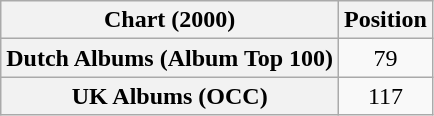<table class="wikitable plainrowheaders sortable">
<tr>
<th>Chart (2000)</th>
<th>Position</th>
</tr>
<tr>
<th scope="row">Dutch Albums (Album Top 100)</th>
<td align="center">79</td>
</tr>
<tr>
<th scope="row">UK Albums (OCC)</th>
<td align="center">117</td>
</tr>
</table>
